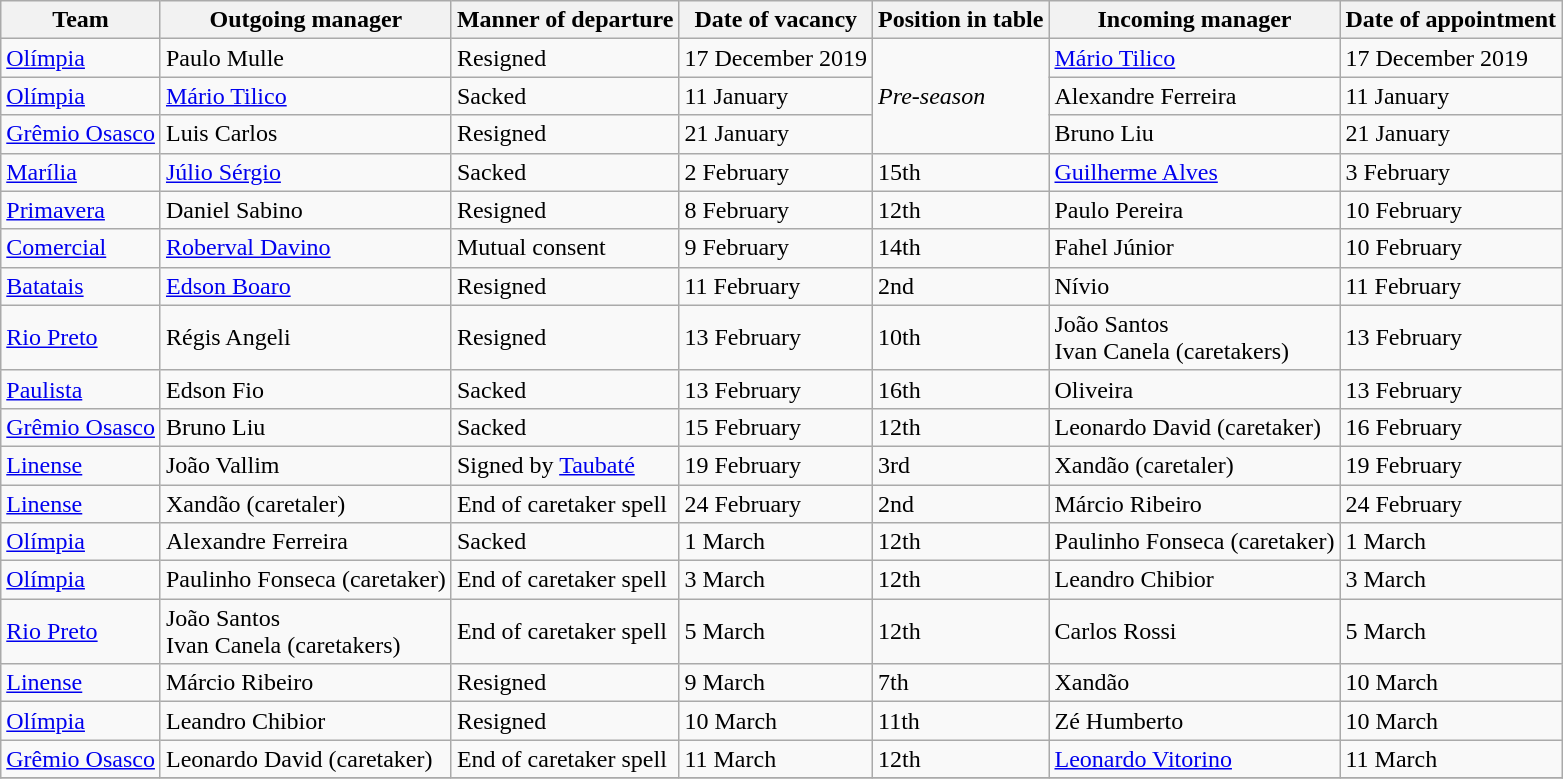<table class="wikitable sortable">
<tr>
<th scope="col">Team</th>
<th scope="col">Outgoing manager</th>
<th scope="col">Manner of departure</th>
<th scope="col">Date of vacancy</th>
<th scope="col">Position in table</th>
<th scope="col">Incoming manager</th>
<th scope="col">Date of appointment</th>
</tr>
<tr>
<td><a href='#'>Olímpia</a></td>
<td> Paulo Mulle</td>
<td>Resigned</td>
<td>17 December 2019</td>
<td rowspan="3"><em>Pre-season</em></td>
<td> <a href='#'>Mário Tilico</a></td>
<td>17 December 2019</td>
</tr>
<tr>
<td><a href='#'>Olímpia</a></td>
<td> <a href='#'>Mário Tilico</a></td>
<td>Sacked</td>
<td>11 January</td>
<td> Alexandre Ferreira</td>
<td>11 January</td>
</tr>
<tr>
<td><a href='#'>Grêmio Osasco</a></td>
<td> Luis Carlos</td>
<td>Resigned</td>
<td>21 January</td>
<td> Bruno Liu</td>
<td>21 January</td>
</tr>
<tr>
<td><a href='#'>Marília</a></td>
<td> <a href='#'>Júlio Sérgio</a></td>
<td>Sacked</td>
<td>2 February</td>
<td>15th</td>
<td> <a href='#'>Guilherme Alves</a></td>
<td>3 February</td>
</tr>
<tr>
<td><a href='#'>Primavera</a></td>
<td> Daniel Sabino</td>
<td>Resigned</td>
<td>8 February</td>
<td>12th</td>
<td> Paulo Pereira</td>
<td>10 February</td>
</tr>
<tr>
<td><a href='#'>Comercial</a></td>
<td> <a href='#'>Roberval Davino</a></td>
<td>Mutual consent</td>
<td>9 February</td>
<td>14th</td>
<td> Fahel Júnior</td>
<td>10 February</td>
</tr>
<tr>
<td><a href='#'>Batatais</a></td>
<td> <a href='#'>Edson Boaro</a></td>
<td>Resigned</td>
<td>11 February</td>
<td>2nd</td>
<td> Nívio</td>
<td>11 February</td>
</tr>
<tr>
<td><a href='#'>Rio Preto</a></td>
<td> Régis Angeli</td>
<td>Resigned</td>
<td>13 February</td>
<td>10th</td>
<td> João Santos<br> Ivan Canela (caretakers)</td>
<td>13 February</td>
</tr>
<tr>
<td><a href='#'>Paulista</a></td>
<td> Edson Fio</td>
<td>Sacked</td>
<td>13 February</td>
<td>16th</td>
<td> Oliveira</td>
<td>13 February</td>
</tr>
<tr>
<td><a href='#'>Grêmio Osasco</a></td>
<td> Bruno Liu</td>
<td>Sacked</td>
<td>15 February</td>
<td>12th</td>
<td> Leonardo David (caretaker)</td>
<td>16 February</td>
</tr>
<tr>
<td><a href='#'>Linense</a></td>
<td> João Vallim</td>
<td>Signed by <a href='#'>Taubaté</a></td>
<td>19 February</td>
<td>3rd</td>
<td> Xandão (caretaler)</td>
<td>19 February</td>
</tr>
<tr>
<td><a href='#'>Linense</a></td>
<td> Xandão (caretaler)</td>
<td>End of caretaker spell</td>
<td>24 February</td>
<td>2nd</td>
<td> Márcio Ribeiro</td>
<td>24 February</td>
</tr>
<tr>
<td><a href='#'>Olímpia</a></td>
<td> Alexandre Ferreira</td>
<td>Sacked</td>
<td>1 March</td>
<td>12th</td>
<td> Paulinho Fonseca (caretaker)</td>
<td>1 March</td>
</tr>
<tr>
<td><a href='#'>Olímpia</a></td>
<td> Paulinho Fonseca (caretaker)</td>
<td>End of caretaker spell</td>
<td>3 March</td>
<td>12th</td>
<td> Leandro Chibior</td>
<td>3 March</td>
</tr>
<tr>
<td><a href='#'>Rio Preto</a></td>
<td> João Santos<br> Ivan Canela (caretakers)</td>
<td>End of caretaker spell</td>
<td>5 March</td>
<td>12th</td>
<td> Carlos Rossi</td>
<td>5 March</td>
</tr>
<tr>
<td><a href='#'>Linense</a></td>
<td> Márcio Ribeiro</td>
<td>Resigned</td>
<td>9 March</td>
<td>7th</td>
<td> Xandão</td>
<td>10 March</td>
</tr>
<tr>
<td><a href='#'>Olímpia</a></td>
<td> Leandro Chibior</td>
<td>Resigned</td>
<td>10 March</td>
<td>11th</td>
<td> Zé Humberto</td>
<td>10 March</td>
</tr>
<tr>
<td><a href='#'>Grêmio Osasco</a></td>
<td> Leonardo David (caretaker)</td>
<td>End of caretaker spell</td>
<td>11 March</td>
<td>12th</td>
<td> <a href='#'>Leonardo Vitorino</a></td>
<td>11 March</td>
</tr>
<tr>
</tr>
</table>
